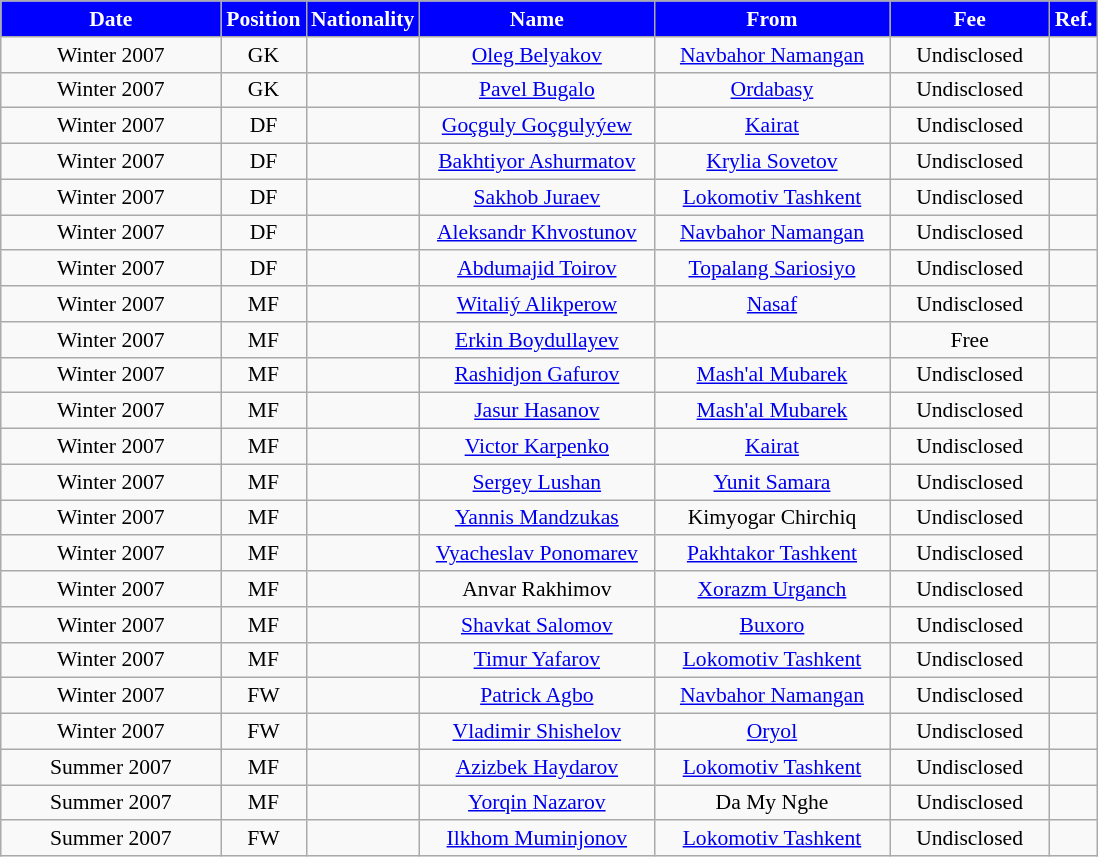<table class="wikitable"  style="text-align:center; font-size:90%; ">
<tr>
<th style="background:#00f; color:white; width:140px;">Date</th>
<th style="background:#00f; color:white; width:50px;">Position</th>
<th style="background:#00f; color:white; width:50px;">Nationality</th>
<th style="background:#00f; color:white; width:150px;">Name</th>
<th style="background:#00f; color:white; width:150px;">From</th>
<th style="background:#00f; color:white; width:100px;">Fee</th>
<th style="background:#00f; color:white; width:25px;">Ref.</th>
</tr>
<tr>
<td>Winter 2007</td>
<td>GK</td>
<td></td>
<td><a href='#'>Oleg Belyakov</a></td>
<td><a href='#'>Navbahor Namangan</a></td>
<td>Undisclosed</td>
<td></td>
</tr>
<tr>
<td>Winter 2007</td>
<td>GK</td>
<td></td>
<td><a href='#'>Pavel Bugalo</a></td>
<td><a href='#'>Ordabasy</a></td>
<td>Undisclosed</td>
<td></td>
</tr>
<tr>
<td>Winter 2007</td>
<td>DF</td>
<td></td>
<td><a href='#'>Goçguly Goçgulyýew</a></td>
<td><a href='#'>Kairat</a></td>
<td>Undisclosed</td>
<td></td>
</tr>
<tr>
<td>Winter 2007</td>
<td>DF</td>
<td></td>
<td><a href='#'>Bakhtiyor Ashurmatov</a></td>
<td><a href='#'>Krylia Sovetov</a></td>
<td>Undisclosed</td>
<td></td>
</tr>
<tr>
<td>Winter 2007</td>
<td>DF</td>
<td></td>
<td><a href='#'>Sakhob Juraev</a></td>
<td><a href='#'>Lokomotiv Tashkent</a></td>
<td>Undisclosed</td>
<td></td>
</tr>
<tr>
<td>Winter 2007</td>
<td>DF</td>
<td></td>
<td><a href='#'>Aleksandr Khvostunov</a></td>
<td><a href='#'>Navbahor Namangan</a></td>
<td>Undisclosed</td>
<td></td>
</tr>
<tr>
<td>Winter 2007</td>
<td>DF</td>
<td></td>
<td><a href='#'>Abdumajid Toirov</a></td>
<td><a href='#'>Topalang Sariosiyo</a></td>
<td>Undisclosed</td>
<td></td>
</tr>
<tr>
<td>Winter 2007</td>
<td>MF</td>
<td></td>
<td><a href='#'>Witaliý Alikperow</a></td>
<td><a href='#'>Nasaf</a></td>
<td>Undisclosed</td>
<td></td>
</tr>
<tr>
<td>Winter 2007</td>
<td>MF</td>
<td></td>
<td><a href='#'>Erkin Boydullayev</a></td>
<td></td>
<td>Free</td>
<td></td>
</tr>
<tr>
<td>Winter 2007</td>
<td>MF</td>
<td></td>
<td><a href='#'>Rashidjon Gafurov</a></td>
<td><a href='#'>Mash'al Mubarek</a></td>
<td>Undisclosed</td>
<td></td>
</tr>
<tr>
<td>Winter 2007</td>
<td>MF</td>
<td></td>
<td><a href='#'>Jasur Hasanov</a></td>
<td><a href='#'>Mash'al Mubarek</a></td>
<td>Undisclosed</td>
<td></td>
</tr>
<tr>
<td>Winter 2007</td>
<td>MF</td>
<td></td>
<td><a href='#'>Victor Karpenko</a></td>
<td><a href='#'>Kairat</a></td>
<td>Undisclosed</td>
<td></td>
</tr>
<tr>
<td>Winter 2007</td>
<td>MF</td>
<td></td>
<td><a href='#'>Sergey Lushan</a></td>
<td><a href='#'>Yunit Samara</a></td>
<td>Undisclosed</td>
<td></td>
</tr>
<tr>
<td>Winter 2007</td>
<td>MF</td>
<td></td>
<td><a href='#'>Yannis Mandzukas</a></td>
<td>Kimyogar Chirchiq</td>
<td>Undisclosed</td>
<td></td>
</tr>
<tr>
<td>Winter 2007</td>
<td>MF</td>
<td></td>
<td><a href='#'>Vyacheslav Ponomarev</a></td>
<td><a href='#'>Pakhtakor Tashkent</a></td>
<td>Undisclosed</td>
<td></td>
</tr>
<tr>
<td>Winter 2007</td>
<td>MF</td>
<td></td>
<td>Anvar Rakhimov</td>
<td><a href='#'>Xorazm Urganch</a></td>
<td>Undisclosed</td>
<td></td>
</tr>
<tr>
<td>Winter 2007</td>
<td>MF</td>
<td></td>
<td><a href='#'>Shavkat Salomov</a></td>
<td><a href='#'>Buxoro</a></td>
<td>Undisclosed</td>
<td></td>
</tr>
<tr>
<td>Winter 2007</td>
<td>MF</td>
<td></td>
<td><a href='#'>Timur Yafarov</a></td>
<td><a href='#'>Lokomotiv Tashkent</a></td>
<td>Undisclosed</td>
<td></td>
</tr>
<tr>
<td>Winter 2007</td>
<td>FW</td>
<td></td>
<td><a href='#'>Patrick Agbo</a></td>
<td><a href='#'>Navbahor Namangan</a></td>
<td>Undisclosed</td>
<td></td>
</tr>
<tr>
<td>Winter 2007</td>
<td>FW</td>
<td></td>
<td><a href='#'>Vladimir Shishelov</a></td>
<td><a href='#'>Oryol</a></td>
<td>Undisclosed</td>
<td></td>
</tr>
<tr>
<td>Summer 2007</td>
<td>MF</td>
<td></td>
<td><a href='#'>Azizbek Haydarov</a></td>
<td><a href='#'>Lokomotiv Tashkent</a></td>
<td>Undisclosed</td>
<td></td>
</tr>
<tr>
<td>Summer 2007</td>
<td>MF</td>
<td></td>
<td><a href='#'>Yorqin Nazarov</a></td>
<td>Da My Nghe</td>
<td>Undisclosed</td>
<td></td>
</tr>
<tr>
<td>Summer 2007</td>
<td>FW</td>
<td></td>
<td><a href='#'>Ilkhom Muminjonov</a></td>
<td><a href='#'>Lokomotiv Tashkent</a></td>
<td>Undisclosed</td>
<td></td>
</tr>
</table>
